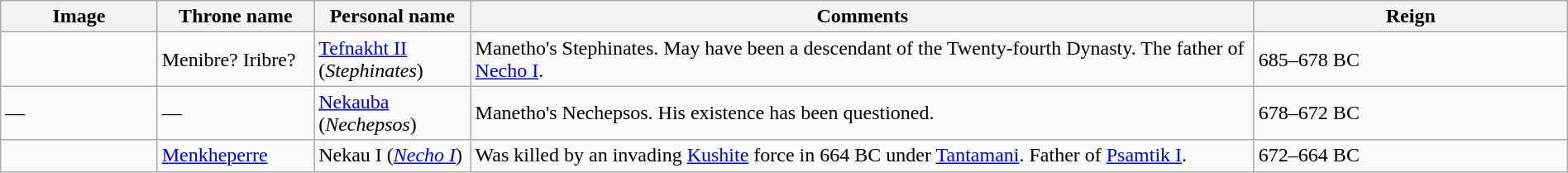<table class="wikitable" width="100%">
<tr>
<th width="10%">Image</th>
<th width="10%">Throne name</th>
<th width="10%">Personal name</th>
<th width="50%">Comments</th>
<th width="20%">Reign</th>
</tr>
<tr>
<td></td>
<td>Menibre? Iribre?</td>
<td><a href='#'>Tefnakht II</a> (<em>Stephinates</em>)</td>
<td>Manetho's Stephinates. May have been a descendant of the Twenty-fourth Dynasty. The father of <a href='#'>Necho I</a>.</td>
<td>685–678 BC</td>
</tr>
<tr>
<td>—</td>
<td>—</td>
<td><a href='#'>Nekauba</a> (<em>Nechepsos</em>)</td>
<td>Manetho's Nechepsos. His existence has been questioned.</td>
<td>678–672 BC</td>
</tr>
<tr>
<td></td>
<td><a href='#'>Menkheperre</a></td>
<td>Nekau I (<em><a href='#'>Necho I</a></em>)</td>
<td>Was killed by an invading <a href='#'>Kushite</a> force in 664 BC under <a href='#'>Tantamani</a>. Father of <a href='#'>Psamtik I</a>.</td>
<td>672–664 BC</td>
</tr>
</table>
